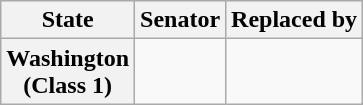<table class="wikitable sortable plainrowheaders">
<tr>
<th scope="col">State</th>
<th scope="col">Senator</th>
<th scope="col">Replaced by</th>
</tr>
<tr>
<th>Washington<br>(Class 1)</th>
<td></td>
<td></td>
</tr>
</table>
